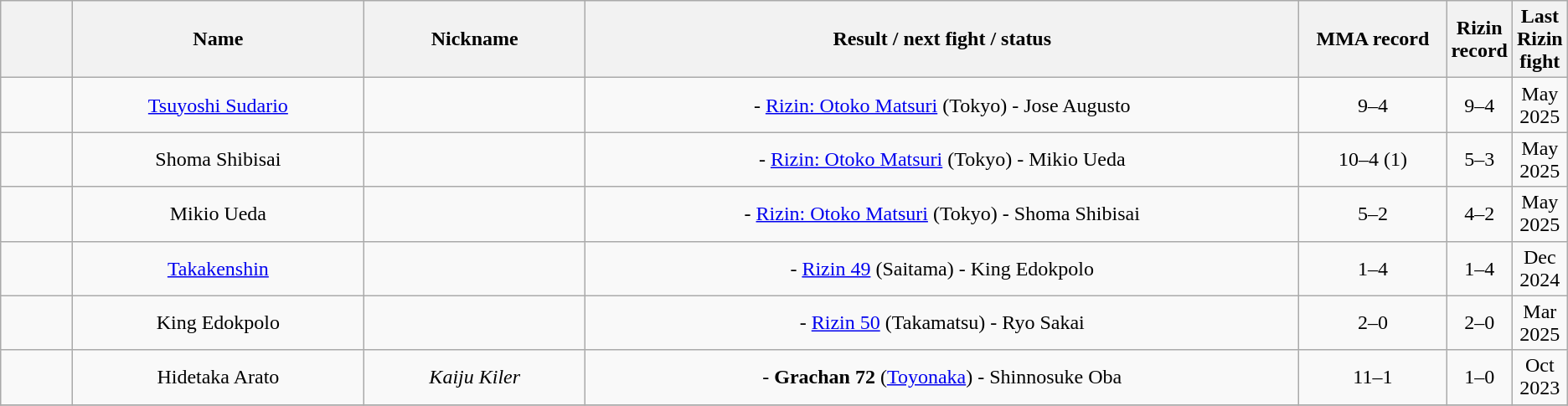<table class="wikitable sortable" width style="text-align:center;">
<tr>
<th width=5%></th>
<th width=20%>Name</th>
<th width=15%>Nickname</th>
<th width=50%>Result / next fight / status</th>
<th width=20%>MMA record</th>
<th width=20%>Rizin record</th>
<th width=10%>Last Rizin fight</th>
</tr>
<tr>
<td></td>
<td><a href='#'>Tsuyoshi Sudario</a></td>
<td></td>
<td> - <a href='#'>Rizin: Otoko Matsuri</a> (Tokyo) - Jose Augusto</td>
<td>9–4</td>
<td>9–4</td>
<td>May 2025</td>
</tr>
<tr>
<td></td>
<td>Shoma Shibisai</td>
<td></td>
<td> - <a href='#'>Rizin: Otoko Matsuri</a> (Tokyo) - Mikio Ueda</td>
<td>10–4 (1)</td>
<td>5–3</td>
<td>May 2025</td>
</tr>
<tr>
<td></td>
<td>Mikio Ueda</td>
<td></td>
<td> - <a href='#'>Rizin: Otoko Matsuri</a> (Tokyo) - Shoma Shibisai</td>
<td>5–2</td>
<td>4–2</td>
<td>May 2025</td>
</tr>
<tr>
<td></td>
<td><a href='#'>Takakenshin</a></td>
<td></td>
<td> - <a href='#'>Rizin 49</a> (Saitama) - King Edokpolo</td>
<td>1–4</td>
<td>1–4</td>
<td>Dec 2024</td>
</tr>
<tr>
<td></td>
<td>King Edokpolo</td>
<td></td>
<td> - <a href='#'>Rizin 50</a> (Takamatsu) - Ryo Sakai</td>
<td>2–0</td>
<td>2–0</td>
<td>Mar 2025</td>
</tr>
<tr>
<td></td>
<td>Hidetaka Arato</td>
<td><em>Kaiju Kiler</em></td>
<td> - <strong>Grachan 72</strong> (<a href='#'>Toyonaka</a>) - Shinnosuke Oba</td>
<td>11–1</td>
<td>1–0</td>
<td>Oct 2023</td>
</tr>
<tr>
</tr>
</table>
